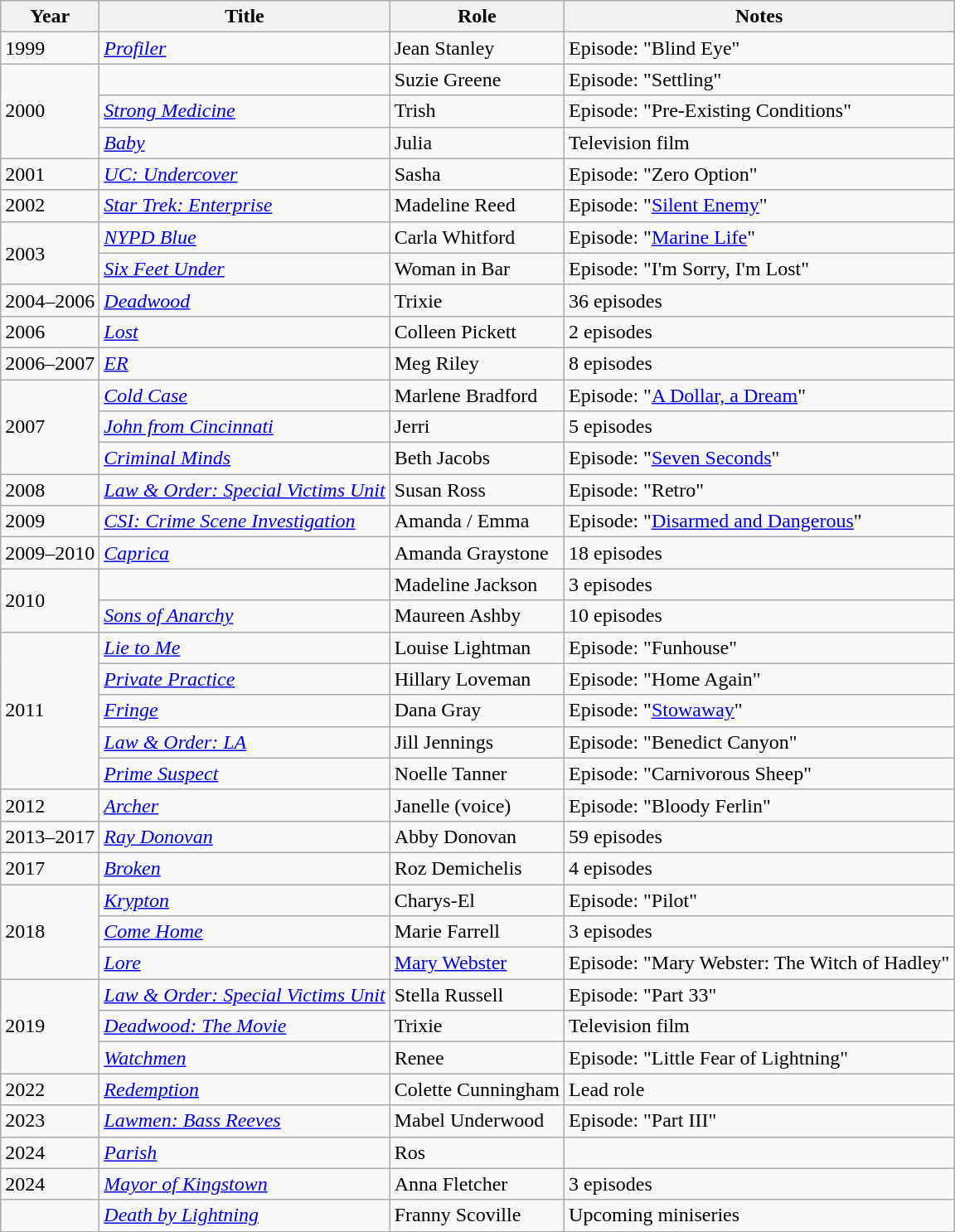<table class="wikitable sortable">
<tr>
<th>Year</th>
<th>Title</th>
<th>Role</th>
<th class="unsortable">Notes</th>
</tr>
<tr>
<td>1999</td>
<td><em><a href='#'>Profiler</a></em></td>
<td>Jean Stanley</td>
<td>Episode: "Blind Eye"</td>
</tr>
<tr>
<td rowspan="3">2000</td>
<td><em></em></td>
<td>Suzie Greene</td>
<td>Episode: "Settling"</td>
</tr>
<tr>
<td><em><a href='#'>Strong Medicine</a></em></td>
<td>Trish</td>
<td>Episode: "Pre-Existing Conditions"</td>
</tr>
<tr>
<td><em><a href='#'>Baby</a></em></td>
<td>Julia</td>
<td>Television film</td>
</tr>
<tr>
<td>2001</td>
<td><em><a href='#'>UC: Undercover</a></em></td>
<td>Sasha</td>
<td>Episode: "Zero Option"</td>
</tr>
<tr>
<td>2002</td>
<td><em><a href='#'>Star Trek: Enterprise</a></em></td>
<td>Madeline Reed</td>
<td>Episode: "<a href='#'>Silent Enemy</a>"</td>
</tr>
<tr>
<td rowspan="2">2003</td>
<td><em><a href='#'>NYPD Blue</a></em></td>
<td>Carla Whitford</td>
<td>Episode: "<a href='#'>Marine Life</a>"</td>
</tr>
<tr>
<td><em><a href='#'>Six Feet Under</a></em></td>
<td>Woman in Bar</td>
<td>Episode: "I'm Sorry, I'm Lost"</td>
</tr>
<tr>
<td>2004–2006</td>
<td><em><a href='#'>Deadwood</a></em></td>
<td>Trixie</td>
<td>36 episodes</td>
</tr>
<tr>
<td>2006</td>
<td><em><a href='#'>Lost</a></em></td>
<td>Colleen Pickett</td>
<td>2 episodes</td>
</tr>
<tr>
<td>2006–2007</td>
<td><em><a href='#'>ER</a></em></td>
<td>Meg Riley</td>
<td>8 episodes</td>
</tr>
<tr>
<td rowspan="3">2007</td>
<td><em><a href='#'>Cold Case</a></em></td>
<td>Marlene Bradford</td>
<td>Episode: "<a href='#'>A Dollar, a Dream</a>"</td>
</tr>
<tr>
<td><em><a href='#'>John from Cincinnati</a></em></td>
<td>Jerri</td>
<td>5 episodes</td>
</tr>
<tr>
<td><em><a href='#'>Criminal Minds</a></em></td>
<td>Beth Jacobs</td>
<td>Episode: "<a href='#'>Seven Seconds</a>"</td>
</tr>
<tr>
<td>2008</td>
<td><em><a href='#'>Law & Order: Special Victims Unit</a></em></td>
<td>Susan Ross</td>
<td>Episode: "Retro"</td>
</tr>
<tr>
<td>2009</td>
<td><em><a href='#'>CSI: Crime Scene Investigation</a></em></td>
<td>Amanda / Emma</td>
<td>Episode: "<a href='#'>Disarmed and Dangerous</a>"</td>
</tr>
<tr>
<td>2009–2010</td>
<td><em><a href='#'>Caprica</a></em></td>
<td>Amanda Graystone</td>
<td>18 episodes</td>
</tr>
<tr>
<td rowspan="2">2010</td>
<td><em></em></td>
<td>Madeline Jackson</td>
<td>3 episodes</td>
</tr>
<tr>
<td><em><a href='#'>Sons of Anarchy</a></em></td>
<td>Maureen Ashby</td>
<td>10 episodes</td>
</tr>
<tr>
<td rowspan="5">2011</td>
<td><em><a href='#'>Lie to Me</a></em></td>
<td>Louise Lightman</td>
<td>Episode: "Funhouse"</td>
</tr>
<tr>
<td><em><a href='#'>Private Practice</a></em></td>
<td>Hillary Loveman</td>
<td>Episode: "Home Again"</td>
</tr>
<tr>
<td><em><a href='#'>Fringe</a></em></td>
<td>Dana Gray</td>
<td>Episode: "<a href='#'>Stowaway</a>"</td>
</tr>
<tr>
<td><em><a href='#'>Law & Order: LA</a></em></td>
<td>Jill Jennings</td>
<td>Episode: "Benedict Canyon"</td>
</tr>
<tr>
<td><em><a href='#'>Prime Suspect</a></em></td>
<td>Noelle Tanner</td>
<td>Episode: "Carnivorous Sheep"</td>
</tr>
<tr>
<td>2012</td>
<td><em><a href='#'>Archer</a></em></td>
<td>Janelle (voice)</td>
<td>Episode: "Bloody Ferlin"</td>
</tr>
<tr>
<td>2013–2017</td>
<td><em><a href='#'>Ray Donovan</a></em></td>
<td>Abby Donovan</td>
<td>59 episodes</td>
</tr>
<tr>
<td>2017</td>
<td><em><a href='#'>Broken</a></em></td>
<td>Roz Demichelis</td>
<td>4 episodes</td>
</tr>
<tr>
<td rowspan="3">2018</td>
<td><em><a href='#'>Krypton</a></em></td>
<td>Charys-El</td>
<td>Episode: "Pilot"</td>
</tr>
<tr>
<td><em><a href='#'>Come Home</a></em></td>
<td>Marie Farrell</td>
<td>3 episodes</td>
</tr>
<tr>
<td><em><a href='#'>Lore</a></em></td>
<td><a href='#'>Mary Webster</a></td>
<td>Episode: "Mary Webster: The Witch of Hadley"</td>
</tr>
<tr>
<td rowspan="3">2019</td>
<td><em><a href='#'>Law & Order: Special Victims Unit</a></em></td>
<td>Stella Russell</td>
<td>Episode: "Part 33"</td>
</tr>
<tr>
<td><em><a href='#'>Deadwood: The Movie</a></em></td>
<td>Trixie</td>
<td>Television film</td>
</tr>
<tr>
<td><em><a href='#'>Watchmen</a></em></td>
<td>Renee</td>
<td>Episode: "Little Fear of Lightning"</td>
</tr>
<tr>
<td>2022</td>
<td><em><a href='#'>Redemption</a></em></td>
<td>Colette Cunningham</td>
<td>Lead role</td>
</tr>
<tr>
<td>2023</td>
<td><em><a href='#'>Lawmen: Bass Reeves</a></em></td>
<td>Mabel Underwood</td>
<td>Episode: "Part III"</td>
</tr>
<tr>
<td>2024</td>
<td><em><a href='#'>Parish</a></em></td>
<td>Ros</td>
<td></td>
</tr>
<tr>
<td>2024</td>
<td><em><a href='#'>Mayor of Kingstown</a></em></td>
<td>Anna Fletcher</td>
<td>3 episodes</td>
</tr>
<tr>
<td></td>
<td><em><a href='#'>Death by Lightning</a></em></td>
<td>Franny Scoville</td>
<td>Upcoming miniseries</td>
</tr>
</table>
